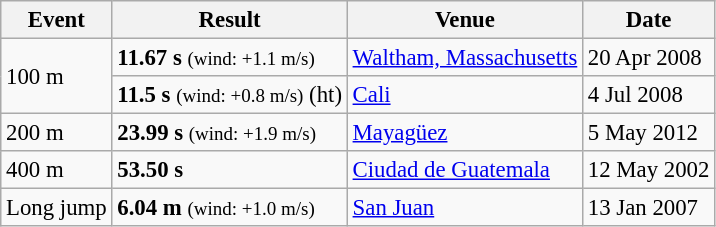<table class="wikitable" style="border-collapse: collapse; font-size: 95%;">
<tr>
<th>Event</th>
<th>Result</th>
<th>Venue</th>
<th>Date</th>
</tr>
<tr>
<td rowspan=2>100 m</td>
<td><strong>11.67 s</strong> <small>(wind: +1.1 m/s)</small></td>
<td> <a href='#'>Waltham, Massachusetts</a></td>
<td>20 Apr 2008</td>
</tr>
<tr>
<td><strong>11.5 s</strong> <small>(wind: +0.8 m/s)</small> (ht)</td>
<td> <a href='#'>Cali</a></td>
<td>4 Jul 2008</td>
</tr>
<tr>
<td>200 m</td>
<td><strong>23.99 s</strong> <small>(wind: +1.9 m/s)</small></td>
<td> <a href='#'>Mayagüez</a></td>
<td>5 May 2012</td>
</tr>
<tr>
<td>400 m</td>
<td><strong>53.50 s</strong></td>
<td> <a href='#'>Ciudad de Guatemala</a></td>
<td>12 May 2002</td>
</tr>
<tr>
<td>Long jump</td>
<td><strong>6.04 m</strong> <small>(wind: +1.0 m/s)</small></td>
<td> <a href='#'>San Juan</a></td>
<td>13 Jan 2007</td>
</tr>
</table>
